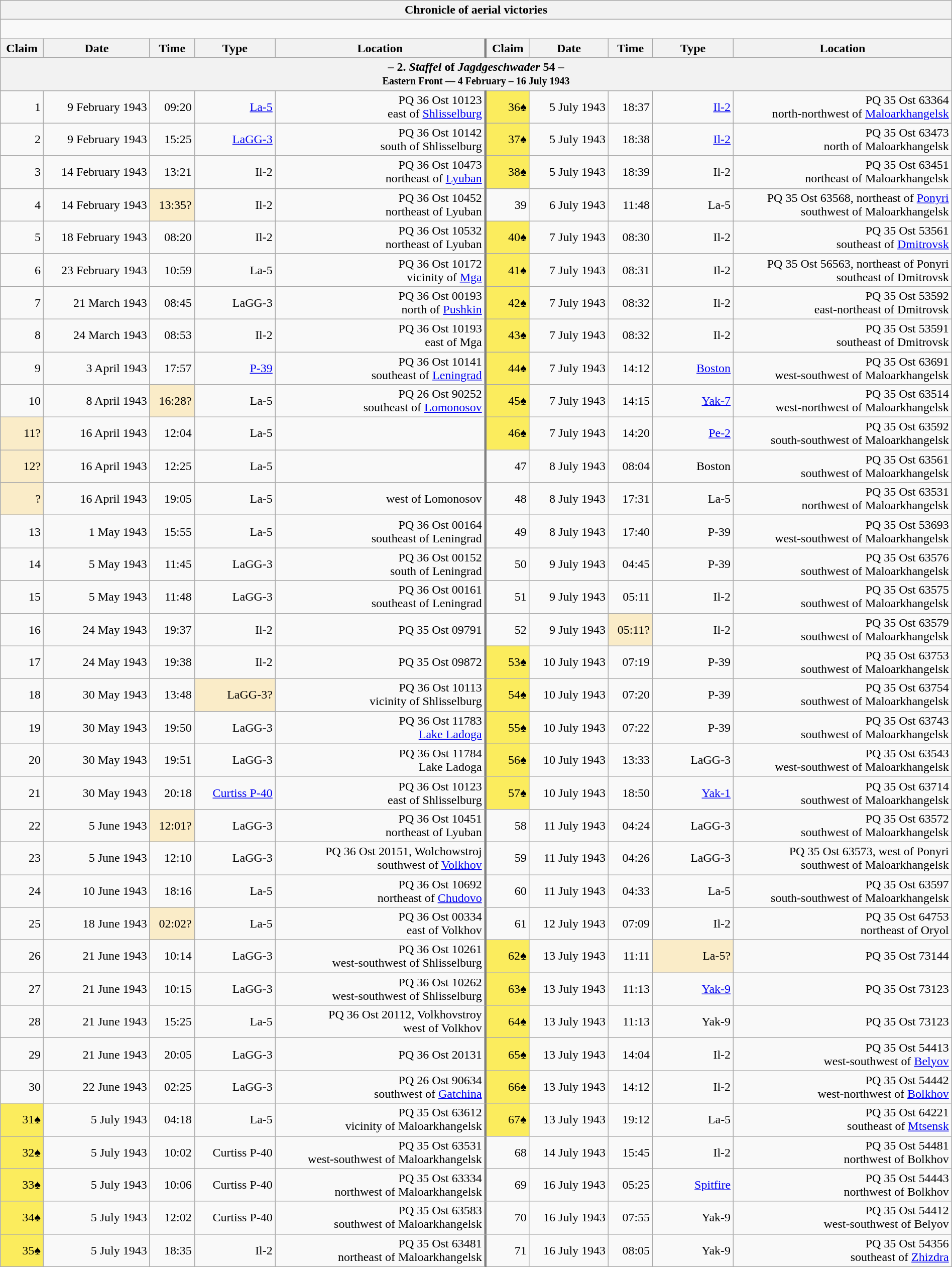<table class="wikitable plainrowheaders collapsible" style="margin-left: auto; margin-right: auto; border: none; text-align:right; width: 100%;">
<tr>
<th colspan="10">Chronicle of aerial victories</th>
</tr>
<tr>
<td colspan="10" style="text-align: left;"><br>
</td>
</tr>
<tr>
<th scope="col">Claim</th>
<th scope="col">Date</th>
<th scope="col">Time</th>
<th scope="col" width="100px">Type</th>
<th scope="col">Location</th>
<th scope="col" style="border-left: 3px solid grey;">Claim</th>
<th scope="col">Date</th>
<th scope="col">Time</th>
<th scope="col" width="100px">Type</th>
<th scope="col">Location</th>
</tr>
<tr>
<th colspan="10">– 2. <em>Staffel</em> of <em>Jagdgeschwader</em> 54 –<br><small>Eastern Front — 4 February – 16 July 1943</small></th>
</tr>
<tr>
<td>1</td>
<td>9 February 1943</td>
<td>09:20</td>
<td><a href='#'>La-5</a></td>
<td>PQ 36 Ost 10123<br>east of <a href='#'>Shlisselburg</a></td>
<td style="border-left: 3px solid grey; background:#fbec5d;">36♠</td>
<td>5 July 1943</td>
<td>18:37</td>
<td><a href='#'>Il-2</a></td>
<td>PQ 35 Ost 63364<br> north-northwest of <a href='#'>Maloarkhangelsk</a></td>
</tr>
<tr>
<td>2</td>
<td>9 February 1943</td>
<td>15:25</td>
<td><a href='#'>LaGG-3</a></td>
<td>PQ 36 Ost 10142<br>south of Shlisselburg</td>
<td style="border-left: 3px solid grey; background:#fbec5d;">37♠</td>
<td>5 July 1943</td>
<td>18:38</td>
<td><a href='#'>Il-2</a></td>
<td>PQ 35 Ost 63473<br> north of Maloarkhangelsk</td>
</tr>
<tr>
<td>3</td>
<td>14 February 1943</td>
<td>13:21</td>
<td>Il-2</td>
<td>PQ 36 Ost 10473<br> northeast of <a href='#'>Lyuban</a></td>
<td style="border-left: 3px solid grey; background:#fbec5d;">38♠</td>
<td>5 July 1943</td>
<td>18:39</td>
<td>Il-2</td>
<td>PQ 35 Ost 63451<br> northeast of Maloarkhangelsk</td>
</tr>
<tr>
<td>4</td>
<td>14 February 1943</td>
<td style="background:#faecc8">13:35?</td>
<td>Il-2</td>
<td>PQ 36 Ost 10452<br> northeast of Lyuban</td>
<td style="border-left: 3px solid grey;">39</td>
<td>6 July 1943</td>
<td>11:48</td>
<td>La-5</td>
<td>PQ 35 Ost 63568, northeast of <a href='#'>Ponyri</a><br> southwest of Maloarkhangelsk</td>
</tr>
<tr>
<td>5</td>
<td>18 February 1943</td>
<td>08:20</td>
<td>Il-2</td>
<td>PQ 36 Ost 10532<br> northeast of Lyuban</td>
<td style="border-left: 3px solid grey; background:#fbec5d;">40♠</td>
<td>7 July 1943</td>
<td>08:30</td>
<td>Il-2</td>
<td>PQ 35 Ost 53561<br> southeast of <a href='#'>Dmitrovsk</a></td>
</tr>
<tr>
<td>6</td>
<td>23 February 1943</td>
<td>10:59</td>
<td>La-5</td>
<td>PQ 36 Ost 10172<br>vicinity of <a href='#'>Mga</a></td>
<td style="border-left: 3px solid grey; background:#fbec5d;">41♠</td>
<td>7 July 1943</td>
<td>08:31</td>
<td>Il-2</td>
<td>PQ 35 Ost 56563, northeast of Ponyri<br> southeast of Dmitrovsk</td>
</tr>
<tr>
<td>7</td>
<td>21 March 1943</td>
<td>08:45</td>
<td>LaGG-3</td>
<td>PQ 36 Ost 00193<br> north of <a href='#'>Pushkin</a></td>
<td style="border-left: 3px solid grey; background:#fbec5d;">42♠</td>
<td>7 July 1943</td>
<td>08:32</td>
<td>Il-2</td>
<td>PQ 35 Ost 53592<br> east-northeast of Dmitrovsk</td>
</tr>
<tr>
<td>8</td>
<td>24 March 1943</td>
<td>08:53</td>
<td>Il-2</td>
<td>PQ 36 Ost 10193<br>east of Mga</td>
<td style="border-left: 3px solid grey; background:#fbec5d;">43♠</td>
<td>7 July 1943</td>
<td>08:32</td>
<td>Il-2</td>
<td>PQ 35 Ost 53591<br> southeast of Dmitrovsk</td>
</tr>
<tr>
<td>9</td>
<td>3 April 1943</td>
<td>17:57</td>
<td><a href='#'>P-39</a></td>
<td>PQ 36 Ost 10141<br> southeast of <a href='#'>Leningrad</a></td>
<td style="border-left: 3px solid grey; background:#fbec5d;">44♠</td>
<td>7 July 1943</td>
<td>14:12</td>
<td><a href='#'>Boston</a></td>
<td>PQ 35 Ost 63691<br> west-southwest of Maloarkhangelsk</td>
</tr>
<tr>
<td>10</td>
<td>8 April 1943</td>
<td style="background:#faecc8">16:28?</td>
<td>La-5</td>
<td>PQ 26 Ost 90252<br> southeast of <a href='#'>Lomonosov</a></td>
<td style="border-left: 3px solid grey; background:#fbec5d;">45♠</td>
<td>7 July 1943</td>
<td>14:15</td>
<td><a href='#'>Yak-7</a></td>
<td>PQ 35 Ost 63514<br> west-northwest of Maloarkhangelsk</td>
</tr>
<tr>
<td style="background:#faecc8">11?</td>
<td>16 April 1943</td>
<td>12:04</td>
<td>La-5</td>
<td></td>
<td style="border-left: 3px solid grey; background:#fbec5d;">46♠</td>
<td>7 July 1943</td>
<td>14:20</td>
<td><a href='#'>Pe-2</a></td>
<td>PQ 35 Ost 63592<br> south-southwest of Maloarkhangelsk</td>
</tr>
<tr>
<td style="background:#faecc8">12?</td>
<td>16 April 1943</td>
<td>12:25</td>
<td>La-5</td>
<td></td>
<td style="border-left: 3px solid grey;">47</td>
<td>8 July 1943</td>
<td>08:04</td>
<td>Boston</td>
<td>PQ 35 Ost 63561<br> southwest of Maloarkhangelsk</td>
</tr>
<tr>
<td style="background:#faecc8">?</td>
<td>16 April 1943</td>
<td>19:05</td>
<td>La-5</td>
<td> west of Lomonosov</td>
<td style="border-left: 3px solid grey;">48</td>
<td>8 July 1943</td>
<td>17:31</td>
<td>La-5</td>
<td>PQ 35 Ost 63531<br> northwest of Maloarkhangelsk</td>
</tr>
<tr>
<td>13</td>
<td>1 May 1943</td>
<td>15:55</td>
<td>La-5</td>
<td>PQ 36 Ost 00164<br> southeast of Leningrad</td>
<td style="border-left: 3px solid grey;">49</td>
<td>8 July 1943</td>
<td>17:40</td>
<td>P-39</td>
<td>PQ 35 Ost 53693<br> west-southwest of Maloarkhangelsk</td>
</tr>
<tr>
<td>14</td>
<td>5 May 1943</td>
<td>11:45</td>
<td>LaGG-3</td>
<td>PQ 36 Ost 00152<br> south of Leningrad</td>
<td style="border-left: 3px solid grey;">50</td>
<td>9 July 1943</td>
<td>04:45</td>
<td>P-39</td>
<td>PQ 35 Ost 63576<br> southwest of Maloarkhangelsk</td>
</tr>
<tr>
<td>15</td>
<td>5 May 1943</td>
<td>11:48</td>
<td>LaGG-3</td>
<td>PQ 36 Ost 00161<br> southeast of Leningrad</td>
<td style="border-left: 3px solid grey;">51</td>
<td>9 July 1943</td>
<td>05:11</td>
<td>Il-2</td>
<td>PQ 35 Ost 63575<br> southwest of Maloarkhangelsk</td>
</tr>
<tr>
<td>16</td>
<td>24 May 1943</td>
<td>19:37</td>
<td>Il-2</td>
<td>PQ 35 Ost 09791</td>
<td style="border-left: 3px solid grey;">52</td>
<td>9 July 1943</td>
<td style="background:#faecc8">05:11?</td>
<td>Il-2</td>
<td>PQ 35 Ost 63579<br> southwest of Maloarkhangelsk</td>
</tr>
<tr>
<td>17</td>
<td>24 May 1943</td>
<td>19:38</td>
<td>Il-2</td>
<td>PQ 35 Ost 09872</td>
<td style="border-left: 3px solid grey; background:#fbec5d;">53♠</td>
<td>10 July 1943</td>
<td>07:19</td>
<td>P-39</td>
<td>PQ 35 Ost 63753<br> southwest of Maloarkhangelsk</td>
</tr>
<tr>
<td>18</td>
<td>30 May 1943</td>
<td>13:48</td>
<td style="background:#faecc8">LaGG-3?</td>
<td>PQ 36 Ost 10113<br>vicinity of Shlisselburg</td>
<td style="border-left: 3px solid grey; background:#fbec5d;">54♠</td>
<td>10 July 1943</td>
<td>07:20</td>
<td>P-39</td>
<td>PQ 35 Ost 63754<br> southwest of Maloarkhangelsk</td>
</tr>
<tr>
<td>19</td>
<td>30 May 1943</td>
<td>19:50</td>
<td>LaGG-3</td>
<td>PQ 36 Ost 11783<br><a href='#'>Lake Ladoga</a></td>
<td style="border-left: 3px solid grey; background:#fbec5d;">55♠</td>
<td>10 July 1943</td>
<td>07:22</td>
<td>P-39</td>
<td>PQ 35 Ost 63743<br> southwest of Maloarkhangelsk</td>
</tr>
<tr>
<td>20</td>
<td>30 May 1943</td>
<td>19:51</td>
<td>LaGG-3</td>
<td>PQ 36 Ost 11784<br>Lake Ladoga</td>
<td style="border-left: 3px solid grey; background:#fbec5d;">56♠</td>
<td>10 July 1943</td>
<td>13:33</td>
<td>LaGG-3</td>
<td>PQ 35 Ost 63543<br> west-southwest of Maloarkhangelsk</td>
</tr>
<tr>
<td>21</td>
<td>30 May 1943</td>
<td>20:18</td>
<td><a href='#'>Curtiss P-40</a></td>
<td>PQ 36 Ost 10123<br>east of Shlisselburg</td>
<td style="border-left: 3px solid grey; background:#fbec5d;">57♠</td>
<td>10 July 1943</td>
<td>18:50</td>
<td><a href='#'>Yak-1</a></td>
<td>PQ 35 Ost 63714<br> southwest of Maloarkhangelsk</td>
</tr>
<tr>
<td>22</td>
<td>5 June 1943</td>
<td style="background:#faecc8">12:01?</td>
<td>LaGG-3</td>
<td>PQ 36 Ost 10451<br> northeast of Lyuban</td>
<td style="border-left: 3px solid grey;">58</td>
<td>11 July 1943</td>
<td>04:24</td>
<td>LaGG-3</td>
<td>PQ 35 Ost 63572<br> southwest of Maloarkhangelsk</td>
</tr>
<tr>
<td>23</td>
<td>5 June 1943</td>
<td>12:10</td>
<td>LaGG-3</td>
<td>PQ 36 Ost 20151, Wolchowstroj<br>southwest of <a href='#'>Volkhov</a></td>
<td style="border-left: 3px solid grey;">59</td>
<td>11 July 1943</td>
<td>04:26</td>
<td>LaGG-3</td>
<td>PQ 35 Ost 63573, west of Ponyri<br> southwest of Maloarkhangelsk</td>
</tr>
<tr>
<td>24</td>
<td>10 June 1943</td>
<td>18:16</td>
<td>La-5</td>
<td>PQ 36 Ost 10692<br> northeast of <a href='#'>Chudovo</a></td>
<td style="border-left: 3px solid grey;">60</td>
<td>11 July 1943</td>
<td>04:33</td>
<td>La-5</td>
<td>PQ 35 Ost 63597<br> south-southwest of Maloarkhangelsk</td>
</tr>
<tr>
<td>25</td>
<td>18 June 1943</td>
<td style="background:#faecc8">02:02?</td>
<td>La-5</td>
<td>PQ 36 Ost 00334<br>east of Volkhov</td>
<td style="border-left: 3px solid grey;">61</td>
<td>12 July 1943</td>
<td>07:09</td>
<td>Il-2</td>
<td>PQ 35 Ost 64753<br> northeast of Oryol</td>
</tr>
<tr>
<td>26</td>
<td>21 June 1943</td>
<td>10:14</td>
<td>LaGG-3</td>
<td>PQ 36 Ost 10261<br> west-southwest of Shlisselburg</td>
<td style="border-left: 3px solid grey; background:#fbec5d;">62♠</td>
<td>13 July 1943</td>
<td>11:11</td>
<td style="background:#faecc8">La-5?</td>
<td>PQ 35 Ost 73144</td>
</tr>
<tr>
<td>27</td>
<td>21 June 1943</td>
<td>10:15</td>
<td>LaGG-3</td>
<td>PQ 36 Ost 10262<br> west-southwest of Shlisselburg</td>
<td style="border-left: 3px solid grey; background:#fbec5d;">63♠</td>
<td>13 July 1943</td>
<td>11:13</td>
<td><a href='#'>Yak-9</a></td>
<td>PQ 35 Ost 73123</td>
</tr>
<tr>
<td>28</td>
<td>21 June 1943</td>
<td>15:25</td>
<td>La-5</td>
<td>PQ 36 Ost 20112, Volkhovstroy<br>west of Volkhov</td>
<td style="border-left: 3px solid grey; background:#fbec5d;">64♠</td>
<td>13 July 1943</td>
<td>11:13</td>
<td>Yak-9</td>
<td>PQ 35 Ost 73123</td>
</tr>
<tr>
<td>29</td>
<td>21 June 1943</td>
<td>20:05</td>
<td>LaGG-3</td>
<td>PQ 36 Ost 20131</td>
<td style="border-left: 3px solid grey; background:#fbec5d;">65♠</td>
<td>13 July 1943</td>
<td>14:04</td>
<td>Il-2</td>
<td>PQ 35 Ost 54413<br> west-southwest of <a href='#'>Belyov</a></td>
</tr>
<tr>
<td>30</td>
<td>22 June 1943</td>
<td>02:25</td>
<td>LaGG-3</td>
<td>PQ 26 Ost 90634<br> southwest of <a href='#'>Gatchina</a></td>
<td style="border-left: 3px solid grey; background:#fbec5d;">66♠</td>
<td>13 July 1943</td>
<td>14:12</td>
<td>Il-2</td>
<td>PQ 35 Ost 54442<br> west-northwest of <a href='#'>Bolkhov</a></td>
</tr>
<tr>
<td style="background:#fbec5d;">31♠</td>
<td>5 July 1943</td>
<td>04:18</td>
<td>La-5</td>
<td>PQ 35 Ost 63612<br>vicinity of Maloarkhangelsk</td>
<td style="border-left: 3px solid grey; background:#fbec5d;">67♠</td>
<td>13 July 1943</td>
<td>19:12</td>
<td>La-5</td>
<td>PQ 35 Ost 64221<br> southeast of <a href='#'>Mtsensk</a></td>
</tr>
<tr>
<td style="background:#fbec5d;">32♠</td>
<td>5 July 1943</td>
<td>10:02</td>
<td>Curtiss P-40</td>
<td>PQ 35 Ost 63531<br> west-southwest of Maloarkhangelsk</td>
<td style="border-left: 3px solid grey;">68</td>
<td>14 July 1943</td>
<td>15:45</td>
<td>Il-2</td>
<td>PQ 35 Ost 54481<br> northwest of Bolkhov</td>
</tr>
<tr>
<td style="background:#fbec5d;">33♠</td>
<td>5 July 1943</td>
<td>10:06</td>
<td>Curtiss P-40</td>
<td>PQ 35 Ost 63334<br> northwest of Maloarkhangelsk</td>
<td style="border-left: 3px solid grey;">69</td>
<td>16 July 1943</td>
<td>05:25</td>
<td><a href='#'>Spitfire</a></td>
<td>PQ 35 Ost 54443<br> northwest of Bolkhov</td>
</tr>
<tr>
<td style="background:#fbec5d;">34♠</td>
<td>5 July 1943</td>
<td>12:02</td>
<td>Curtiss P-40</td>
<td>PQ 35 Ost 63583<br> southwest of Maloarkhangelsk</td>
<td style="border-left: 3px solid grey;">70</td>
<td>16 July 1943</td>
<td>07:55</td>
<td>Yak-9</td>
<td>PQ 35 Ost 54412<br> west-southwest of Belyov</td>
</tr>
<tr>
<td style="background:#fbec5d;">35♠</td>
<td>5 July 1943</td>
<td>18:35</td>
<td>Il-2</td>
<td>PQ 35 Ost 63481<br> northeast of Maloarkhangelsk</td>
<td style="border-left: 3px solid grey;">71</td>
<td>16 July 1943</td>
<td>08:05</td>
<td>Yak-9</td>
<td>PQ 35 Ost 54356<br> southeast of <a href='#'>Zhizdra</a></td>
</tr>
</table>
